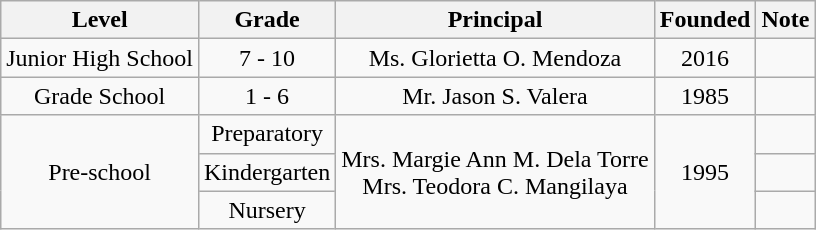<table class="wikitable" style="text-align: center;">
<tr>
<th>Level</th>
<th>Grade</th>
<th>Principal</th>
<th>Founded</th>
<th>Note</th>
</tr>
<tr>
<td>Junior High School<br></td>
<td>7 - 10</td>
<td>Ms. Glorietta O. Mendoza</td>
<td>2016</td>
<td></td>
</tr>
<tr>
<td>Grade School<br></td>
<td>1 - 6</td>
<td>Mr. Jason S. Valera </td>
<td>1985</td>
<td></td>
</tr>
<tr>
<td rowspan=3>Pre-school<br></td>
<td>Preparatory</td>
<td rowspan=3>Mrs. Margie Ann M. Dela Torre<br>Mrs. Teodora C. Mangilaya</td>
<td rowspan=3>1995</td>
<td></td>
</tr>
<tr>
<td>Kindergarten</td>
<td></td>
</tr>
<tr>
<td>Nursery</td>
<td></td>
</tr>
</table>
